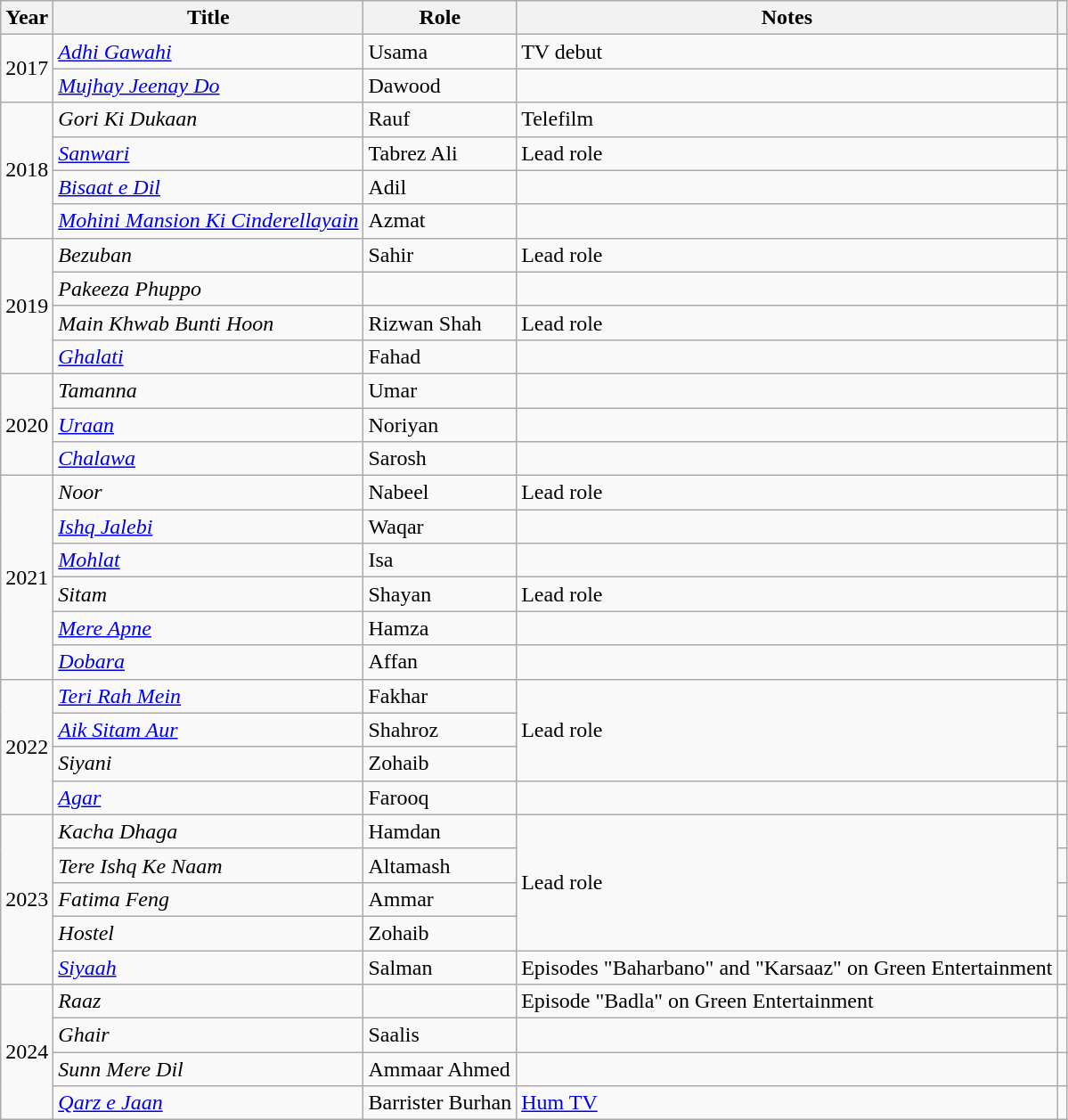<table class="wikitable sortable plainrowheaders">
<tr style="text-align:center;">
<th scope="col">Year</th>
<th scope="col">Title</th>
<th scope="col">Role</th>
<th scope="col">Notes</th>
<th scope="col"></th>
</tr>
<tr>
<td rowspan="2">2017</td>
<td><em><a href='#'>Adhi Gawahi</a></em></td>
<td>Usama</td>
<td>TV debut</td>
<td></td>
</tr>
<tr>
<td><em><a href='#'>Mujhay Jeenay Do</a></em></td>
<td>Dawood</td>
<td></td>
<td></td>
</tr>
<tr>
<td rowspan="4">2018</td>
<td><em>Gori Ki Dukaan</em></td>
<td>Rauf</td>
<td>Telefilm</td>
<td></td>
</tr>
<tr>
<td><em><a href='#'>Sanwari</a></em></td>
<td>Tabrez Ali</td>
<td>Lead role</td>
<td></td>
</tr>
<tr>
<td><em><a href='#'>Bisaat e Dil</a></em></td>
<td>Adil</td>
<td></td>
<td></td>
</tr>
<tr>
<td><em><a href='#'>Mohini Mansion Ki Cinderellayain</a></em></td>
<td>Azmat</td>
<td></td>
<td></td>
</tr>
<tr>
<td rowspan="4">2019</td>
<td><em>Bezuban</em></td>
<td>Sahir</td>
<td>Lead role</td>
<td></td>
</tr>
<tr>
<td><em>Pakeeza Phuppo</em></td>
<td></td>
<td></td>
<td></td>
</tr>
<tr>
<td><em>Main Khwab Bunti Hoon</em></td>
<td>Rizwan Shah</td>
<td>Lead role</td>
<td></td>
</tr>
<tr>
<td><em><a href='#'>Ghalati</a></em></td>
<td>Fahad</td>
<td></td>
<td></td>
</tr>
<tr>
<td rowspan="3">2020</td>
<td><em>Tamanna</em></td>
<td>Umar</td>
<td></td>
<td></td>
</tr>
<tr>
<td><em><a href='#'>Uraan</a></em></td>
<td>Noriyan</td>
<td></td>
<td></td>
</tr>
<tr>
<td><em><a href='#'>Chalawa</a></em></td>
<td>Sarosh</td>
<td></td>
<td></td>
</tr>
<tr>
<td rowspan="6">2021</td>
<td><em>Noor</em></td>
<td>Nabeel</td>
<td>Lead role</td>
<td></td>
</tr>
<tr>
<td><em><a href='#'>Ishq Jalebi</a></em></td>
<td>Waqar</td>
<td></td>
<td></td>
</tr>
<tr>
<td><em><a href='#'>Mohlat</a></em></td>
<td>Isa</td>
<td></td>
<td></td>
</tr>
<tr>
<td><em>Sitam</em></td>
<td>Shayan</td>
<td>Lead role</td>
<td></td>
</tr>
<tr>
<td><em><a href='#'>Mere Apne</a></em></td>
<td>Hamza</td>
<td></td>
<td></td>
</tr>
<tr>
<td><em><a href='#'>Dobara</a></em></td>
<td>Affan</td>
<td></td>
<td></td>
</tr>
<tr>
<td rowspan="4">2022</td>
<td><em><a href='#'>Teri Rah Mein</a></em></td>
<td>Fakhar</td>
<td rowspan="3">Lead role</td>
<td></td>
</tr>
<tr>
<td><em><a href='#'>Aik Sitam Aur</a></em></td>
<td>Shahroz</td>
<td></td>
</tr>
<tr>
<td><em>Siyani</em></td>
<td>Zohaib</td>
<td></td>
</tr>
<tr>
<td><a href='#'><em>Agar</em></a></td>
<td>Farooq</td>
<td></td>
<td></td>
</tr>
<tr>
<td rowspan="5">2023</td>
<td><em>Kacha Dhaga</em></td>
<td>Hamdan</td>
<td rowspan="4">Lead role</td>
<td></td>
</tr>
<tr>
<td><em>Tere Ishq Ke Naam</em></td>
<td>Altamash</td>
<td></td>
</tr>
<tr>
<td><em>Fatima Feng</em></td>
<td>Ammar</td>
<td></td>
</tr>
<tr>
<td><em>Hostel</em></td>
<td>Zohaib</td>
<td></td>
</tr>
<tr>
<td><em><a href='#'>Siyaah</a></em></td>
<td>Salman</td>
<td>Episodes "Baharbano" and "Karsaaz" on Green Entertainment</td>
<td></td>
</tr>
<tr>
<td rowspan="4">2024</td>
<td><em>Raaz</em></td>
<td></td>
<td>Episode "Badla" on Green Entertainment</td>
<td></td>
</tr>
<tr>
<td><em>Ghair</em></td>
<td>Saalis</td>
<td></td>
<td></td>
</tr>
<tr>
<td><em>Sunn Mere Dil</em></td>
<td>Ammaar Ahmed</td>
<td></td>
<td></td>
</tr>
<tr>
<td><em><a href='#'>Qarz e Jaan</a></em></td>
<td>Barrister Burhan</td>
<td><a href='#'>Hum TV</a></td>
<td></td>
</tr>
</table>
